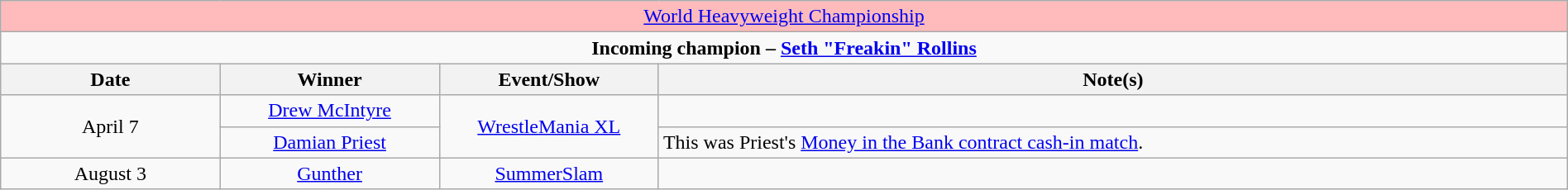<table class="wikitable" style="text-align:center; width:100%;">
<tr style="background:#FBB;">
<td colspan="4" style="text-align: center;"><a href='#'>World Heavyweight Championship</a></td>
</tr>
<tr>
<td colspan="4" style="text-align: center;"><strong>Incoming champion – <a href='#'>Seth "Freakin" Rollins</a></strong></td>
</tr>
<tr>
<th width=14%>Date</th>
<th width=14%>Winner</th>
<th width=14%>Event/Show</th>
<th width=58%>Note(s)</th>
</tr>
<tr>
<td rowspan="2">April 7</td>
<td><a href='#'>Drew McIntyre</a></td>
<td rowspan="2"><a href='#'>WrestleMania XL</a><br></td>
<td></td>
</tr>
<tr>
<td><a href='#'>Damian Priest</a></td>
<td align="left">This was Priest's <a href='#'>Money in the Bank contract cash-in match</a>.</td>
</tr>
<tr>
<td>August 3</td>
<td><a href='#'>Gunther</a></td>
<td><a href='#'>SummerSlam</a></td>
<td></td>
</tr>
</table>
